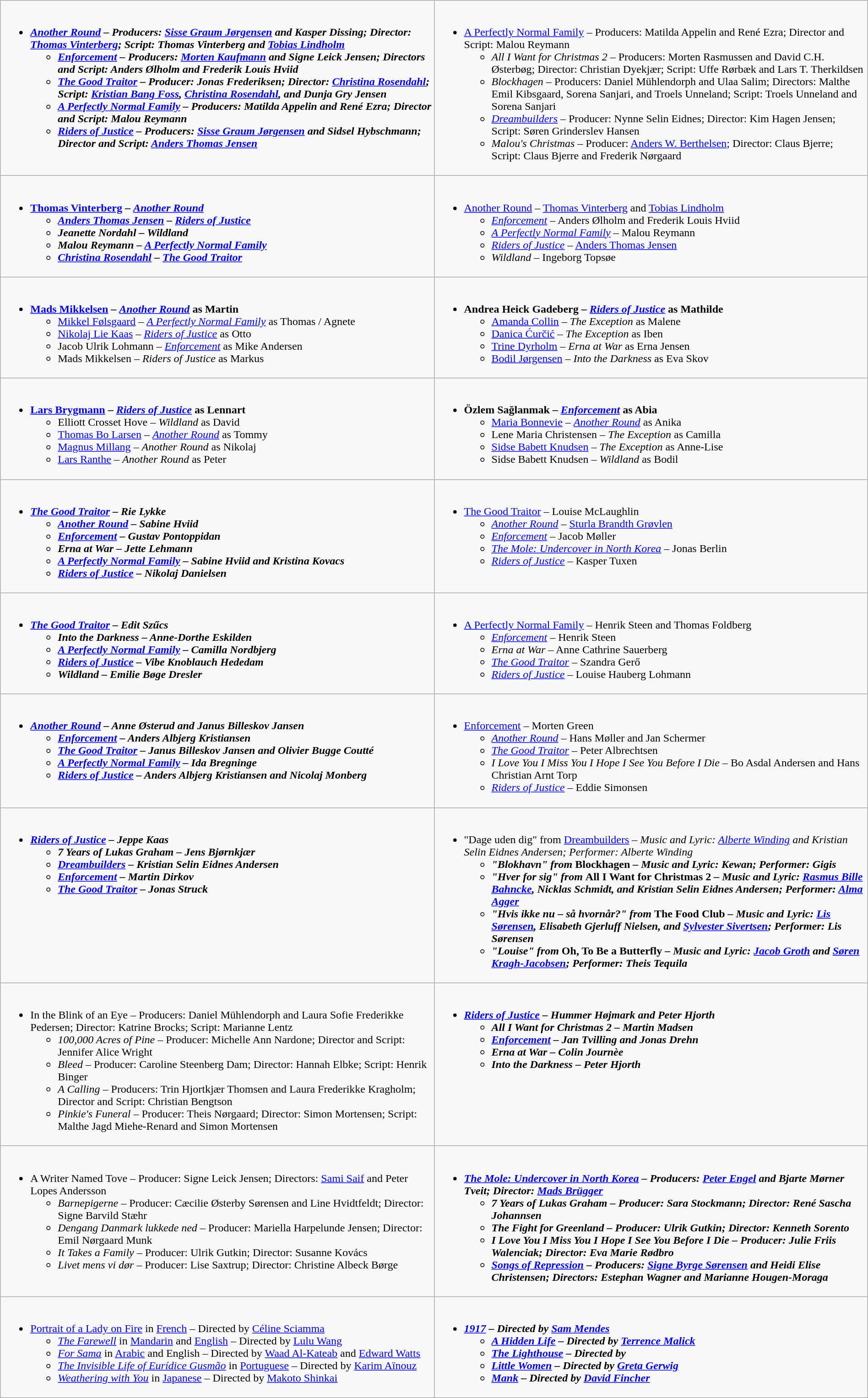<table class=wikitable style="width:100%">
<tr>
<td valign="top" width="50%"><br><ul><li><strong><em><a href='#'>Another Round</a><em> – Producers: <a href='#'>Sisse Graum Jørgensen</a> and Kasper Dissing; Director: <a href='#'>Thomas Vinterberg</a>; Script: Thomas Vinterberg and <a href='#'>Tobias Lindholm</a><strong><ul><li></em><a href='#'>Enforcement</a><em> – Producers: <a href='#'>Morten Kaufmann</a> and Signe Leick Jensen; Directors and Script: Anders Ølholm and Frederik Louis Hviid</li><li></em><a href='#'>The Good Traitor</a><em> – Producer: Jonas Frederiksen; Director: <a href='#'>Christina Rosendahl</a>; Script: <a href='#'>Kristian Bang Foss</a>, <a href='#'>Christina Rosendahl</a>, and Dunja Gry Jensen</li><li></em><a href='#'>A Perfectly Normal Family</a><em> – Producers: Matilda Appelin and René Ezra; Director and Script: Malou Reymann</li><li></em><a href='#'>Riders of Justice</a><em> – Producers: <a href='#'>Sisse Graum Jørgensen</a> and Sidsel Hybschmann; Director and Script: <a href='#'>Anders Thomas Jensen</a></li></ul></li></ul></td>
<td valign="top" width="50%"><br><ul><li></em></strong><a href='#'>A Perfectly Normal Family</a></em> – Producers: Matilda Appelin and René Ezra; Director and Script: Malou Reymann</strong><ul><li><em>All I Want for Christmas 2</em> – Producers: Morten Rasmussen and David C.H. Østerbøg; Director: Christian Dyekjær; Script: Uffe Rørbæk and Lars T. Therkildsen</li><li><em>Blockhagen</em> – Producers: Daniel Mühlendorph and Ulaa Salim; Directors: Malthe Emil Kibsgaard, Sorena Sanjari, and Troels Unneland; Script: Troels Unneland and Sorena Sanjari</li><li><em><a href='#'>Dreambuilders</a></em> – Producer: Nynne Selin Eidnes; Director: Kim Hagen Jensen; Script: Søren Grinderslev Hansen</li><li><em>Malou's Christmas</em> – Producer: <a href='#'>Anders W. Berthelsen</a>; Director: Claus Bjerre; Script: Claus Bjerre and Frederik Nørgaard</li></ul></li></ul></td>
</tr>
<tr>
<td valign="top" width="50%"><br><ul><li><strong><a href='#'>Thomas Vinterberg</a> – <em><a href='#'>Another Round</a><strong><em><ul><li><a href='#'>Anders Thomas Jensen</a> – </em><a href='#'>Riders of Justice</a><em></li><li>Jeanette Nordahl – </em>Wildland<em></li><li>Malou Reymann – </em><a href='#'>A Perfectly Normal Family</a><em></li><li><a href='#'>Christina Rosendahl</a> – </em><a href='#'>The Good Traitor</a><em></li></ul></li></ul></td>
<td valign="top" width="50%"><br><ul><li></em></strong><a href='#'>Another Round</a></em> – <a href='#'>Thomas Vinterberg</a> and <a href='#'>Tobias Lindholm</a></strong><ul><li><em><a href='#'>Enforcement</a></em> – Anders Ølholm and Frederik Louis Hviid</li><li><em><a href='#'>A Perfectly Normal Family</a></em> – Malou Reymann</li><li><em><a href='#'>Riders of Justice</a></em> – <a href='#'>Anders Thomas Jensen</a></li><li><em>Wildland</em> – Ingeborg Topsøe</li></ul></li></ul></td>
</tr>
<tr>
<td valign="top" width="50%"><br><ul><li><strong><a href='#'>Mads Mikkelsen</a> – <em><a href='#'>Another Round</a></em> as Martin</strong><ul><li><a href='#'>Mikkel Følsgaard</a> – <em><a href='#'>A Perfectly Normal Family</a></em> as Thomas / Agnete</li><li><a href='#'>Nikolaj Lie Kaas</a> – <em><a href='#'>Riders of Justice</a></em> as Otto</li><li>Jacob Ulrik Lohmann – <em><a href='#'>Enforcement</a></em> as Mike Andersen</li><li>Mads Mikkelsen – <em>Riders of Justice</em> as Markus</li></ul></li></ul></td>
<td valign="top" width="50%"><br><ul><li><strong>Andrea Heick Gadeberg – <em><a href='#'>Riders of Justice</a></em> as Mathilde</strong><ul><li><a href='#'>Amanda Collin</a> – <em>The Exception</em> as Malene</li><li><a href='#'>Danica Ćurčić</a> – <em>The Exception</em> as Iben</li><li><a href='#'>Trine Dyrholm</a> – <em>Erna at War</em> as Erna Jensen</li><li><a href='#'>Bodil Jørgensen</a> – <em>Into the Darkness</em> as Eva Skov</li></ul></li></ul></td>
</tr>
<tr>
<td valign="top" width="50%"><br><ul><li><strong><a href='#'>Lars Brygmann</a> – <em><a href='#'>Riders of Justice</a></em> as Lennart</strong><ul><li>Elliott Crosset Hove – <em>Wildland</em> as David</li><li><a href='#'>Thomas Bo Larsen</a> – <em><a href='#'>Another Round</a></em> as Tommy</li><li><a href='#'>Magnus Millang</a> – <em>Another Round</em> as Nikolaj</li><li><a href='#'>Lars Ranthe</a> – <em>Another Round</em> as Peter</li></ul></li></ul></td>
<td valign="top" width="50%"><br><ul><li><strong>Özlem Sağlanmak – <em><a href='#'>Enforcement</a></em> as Abia</strong><ul><li><a href='#'>Maria Bonnevie</a> – <em><a href='#'>Another Round</a></em> as Anika</li><li>Lene Maria Christensen – <em>The Exception</em> as Camilla</li><li><a href='#'>Sidse Babett Knudsen</a> – <em>The Exception</em> as Anne-Lise</li><li>Sidse Babett Knudsen – <em>Wildland</em> as Bodil</li></ul></li></ul></td>
</tr>
<tr>
<td valign="top" width="50%"><br><ul><li><strong><em><a href='#'>The Good Traitor</a><em> – Rie Lykke<strong><ul><li></em><a href='#'>Another Round</a><em> – Sabine Hviid</li><li></em><a href='#'>Enforcement</a><em> – Gustav Pontoppidan</li><li></em>Erna at War<em> – Jette Lehmann</li><li></em><a href='#'>A Perfectly Normal Family</a><em> – Sabine Hviid and Kristina Kovacs</li><li></em><a href='#'>Riders of Justice</a><em> – Nikolaj Danielsen</li></ul></li></ul></td>
<td valign="top" width="50%"><br><ul><li></em></strong><a href='#'>The Good Traitor</a></em> – Louise McLaughlin</strong><ul><li><em><a href='#'>Another Round</a></em> – <a href='#'>Sturla Brandth Grøvlen</a></li><li><em><a href='#'>Enforcement</a></em> – Jacob Møller</li><li><em><a href='#'>The Mole: Undercover in North Korea</a></em> – Jonas Berlin</li><li><em><a href='#'>Riders of Justice</a></em> – Kasper Tuxen</li></ul></li></ul></td>
</tr>
<tr>
<td valign="top" width="50%"><br><ul><li><strong><em><a href='#'>The Good Traitor</a><em> – Edit Szűcs<strong><ul><li></em>Into the Darkness<em> – Anne-Dorthe Eskilden</li><li></em><a href='#'>A Perfectly Normal Family</a><em> – Camilla Nordbjerg</li><li></em><a href='#'>Riders of Justice</a><em> – Vibe Knoblauch Hededam</li><li></em>Wildland<em> – Emilie Bøge Dresler</li></ul></li></ul></td>
<td valign="top" width="50%"><br><ul><li></em></strong><a href='#'>A Perfectly Normal Family</a></em> – Henrik Steen and Thomas Foldberg</strong><ul><li><em><a href='#'>Enforcement</a></em> – Henrik Steen</li><li><em>Erna at War</em> – Anne Cathrine Sauerberg</li><li><em><a href='#'>The Good Traitor</a></em> – Szandra Gerő</li><li><em><a href='#'>Riders of Justice</a></em> – Louise Hauberg Lohmann</li></ul></li></ul></td>
</tr>
<tr>
<td valign="top" width="50%"><br><ul><li><strong><em><a href='#'>Another Round</a><em> – Anne Østerud and Janus Billeskov Jansen<strong><ul><li></em><a href='#'>Enforcement</a><em> – Anders Albjerg Kristiansen</li><li></em><a href='#'>The Good Traitor</a><em> – Janus Billeskov Jansen and Olivier Bugge Coutté</li><li></em><a href='#'>A Perfectly Normal Family</a><em> – Ida Bregninge</li><li></em><a href='#'>Riders of Justice</a><em> – Anders Albjerg Kristiansen and Nicolaj Monberg</li></ul></li></ul></td>
<td valign="top" width="50%"><br><ul><li></em></strong><a href='#'>Enforcement</a></em> – Morten Green</strong><ul><li><em><a href='#'>Another Round</a></em> – Hans Møller and Jan Schermer</li><li><em><a href='#'>The Good Traitor</a></em> – Peter Albrechtsen</li><li><em>I Love You I Miss You I Hope I See You Before I Die</em> – Bo Asdal Andersen and Hans Christian Arnt Torp</li><li><em><a href='#'>Riders of Justice</a></em> – Eddie Simonsen</li></ul></li></ul></td>
</tr>
<tr>
<td valign="top" width="50%"><br><ul><li><strong><em><a href='#'>Riders of Justice</a><em> – Jeppe Kaas<strong><ul><li></em>7 Years of Lukas Graham<em> – Jens Bjørnkjær</li><li></em><a href='#'>Dreambuilders</a><em> – Kristian Selin Eidnes Andersen</li><li></em><a href='#'>Enforcement</a><em> – Martin Dirkov</li><li></em><a href='#'>The Good Traitor</a><em> – Jonas Struck</li></ul></li></ul></td>
<td valign="top" width="50%"><br><ul><li></strong>"Dage uden dig" from </em><a href='#'>Dreambuilders</a><em> – Music and Lyric: <a href='#'>Alberte Winding</a> and Kristian Selin Eidnes Andersen; Performer: Alberte Winding<strong><ul><li>"Blokhavn" from </em>Blockhagen<em> – Music and Lyric: Kewan; Performer: Gigis</li><li>"Hver for sig" from </em>All I Want for Christmas 2<em> – Music and Lyric: <a href='#'>Rasmus Bille Bahncke</a>, Nicklas Schmidt, and Kristian Selin Eidnes Andersen; Performer: <a href='#'>Alma Agger</a></li><li>"Hvis ikke nu – så hvornår?" from </em>The Food Club<em> – Music and Lyric: <a href='#'>Lis Sørensen</a>, Elisabeth Gjerluff Nielsen, and <a href='#'>Sylvester Sivertsen</a>; Performer: Lis Sørensen</li><li>"Louise" from </em>Oh, To Be a Butterfly<em> – Music and Lyric: <a href='#'>Jacob Groth</a> and <a href='#'>Søren Kragh-Jacobsen</a>; Performer: Theis Tequila</li></ul></li></ul></td>
</tr>
<tr>
<td valign="top" width="50%"><br><ul><li></em></strong>In the Blink of an Eye</em> – Producers: Daniel Mühlendorph and Laura Sofie Frederikke Pedersen; Director: Katrine Brocks; Script: Marianne Lentz</strong><ul><li><em>100,000 Acres of Pine</em> – Producer: Michelle Ann Nardone; Director and Script: Jennifer Alice Wright</li><li><em>Bleed</em> – Producer: Caroline Steenberg Dam; Director: Hannah Elbke; Script: Henrik Binger</li><li><em>A Calling</em> – Producers: Trin Hjortkjær Thomsen and Laura Frederikke Kragholm; Director and Script: Christian Bengtson</li><li><em>Pinkie's Funeral</em> – Producer: Theis Nørgaard; Director: Simon Mortensen; Script: Malthe Jagd Miehe-Renard and Simon Mortensen</li></ul></li></ul></td>
<td valign="top" width="50%"><br><ul><li><strong><em><a href='#'>Riders of Justice</a><em> – Hummer Højmark and Peter Hjorth<strong><ul><li></em>All I Want for Christmas 2<em> – Martin Madsen</li><li></em><a href='#'>Enforcement</a><em> – Jan Tvilling and Jonas Drehn</li><li></em>Erna at War<em> – Colin Journèe</li><li></em>Into the Darkness<em> – Peter Hjorth</li></ul></li></ul></td>
</tr>
<tr>
<td valign="top" width="50%"><br><ul><li></em></strong>A Writer Named Tove</em> – Producer: Signe Leick Jensen; Directors: <a href='#'>Sami Saif</a> and Peter Lopes Andersson</strong><ul><li><em>Barnepigerne</em> – Producer: Cæcilie Østerby Sørensen and Line Hvidtfeldt; Director: Signe Barvild Stæhr</li><li><em>Dengang Danmark lukkede ned</em> – Producer: Mariella Harpelunde Jensen; Director: Emil Nørgaard Munk</li><li><em>It Takes a Family</em> – Producer: Ulrik Gutkin; Director: Susanne Kovács</li><li><em>Livet mens vi dør</em> – Producer: Lise Saxtrup; Director: Christine Albeck Børge</li></ul></li></ul></td>
<td valign="top" width="50%"><br><ul><li><strong><em><a href='#'>The Mole: Undercover in North Korea</a><em> – Producers: <a href='#'>Peter Engel</a> and Bjarte Mørner Tveit; Director: <a href='#'>Mads Brügger</a><strong><ul><li></em>7 Years of Lukas Graham<em> – Producer: Sara Stockmann; Director: René Sascha Johannsen</li><li></em>The Fight for Greenland<em> – Producer: Ulrik Gutkin; Director: Kenneth Sorento</li><li></em>I Love You I Miss You I Hope I See You Before I Die<em> – Producer: Julie Friis Walenciak; Director: Eva Marie Rødbro</li><li></em><a href='#'>Songs of Repression</a><em> – Producers: <a href='#'>Signe Byrge Sørensen</a> and Heidi Elise Christensen; Directors: Estephan Wagner and Marianne Hougen-Moraga</li></ul></li></ul></td>
</tr>
<tr>
<td valign="top" width="50%"><br><ul><li></em></strong><a href='#'>Portrait of a Lady on Fire</a></em> in <a href='#'>French</a> – Directed by <a href='#'>Céline Sciamma</a></strong><ul><li><em><a href='#'>The Farewell</a></em> in <a href='#'>Mandarin</a> and <a href='#'>English</a> – Directed by <a href='#'>Lulu Wang</a></li><li><em><a href='#'>For Sama</a></em> in <a href='#'>Arabic</a> and English – Directed by <a href='#'>Waad Al-Kateab</a> and <a href='#'>Edward Watts</a></li><li><em><a href='#'>The Invisible Life of Eurídice Gusmão</a></em> in <a href='#'>Portuguese</a> – Directed by <a href='#'>Karim Aïnouz</a></li><li><em><a href='#'>Weathering with You</a></em> in <a href='#'>Japanese</a> – Directed by <a href='#'>Makoto Shinkai</a></li></ul></li></ul></td>
<td valign="top" width="50%"><br><ul><li><strong><em><a href='#'>1917</a><em> – Directed by <a href='#'>Sam Mendes</a><strong><ul><li></em><a href='#'>A Hidden Life</a><em> – Directed by <a href='#'>Terrence Malick</a></li><li></em><a href='#'>The Lighthouse</a><em> – Directed by</li><li></em><a href='#'>Little Women</a><em> – Directed by <a href='#'>Greta Gerwig</a></li><li></em><a href='#'>Mank</a><em> – Directed by <a href='#'>David Fincher</a></li></ul></li></ul></td>
</tr>
</table>
